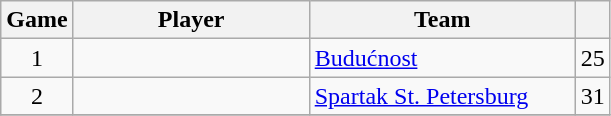<table class="wikitable sortable" style="text-align: center;">
<tr>
<th align="center">Game</th>
<th align="center" width=150>Player</th>
<th align="center" width=170>Team</th>
<th align="center"></th>
</tr>
<tr>
<td>1</td>
<td align="left"></td>
<td align="left"> <a href='#'>Budućnost</a></td>
<td>25</td>
</tr>
<tr>
<td>2</td>
<td align="left"></td>
<td align="left"> <a href='#'>Spartak St. Petersburg</a></td>
<td>31</td>
</tr>
<tr>
</tr>
</table>
